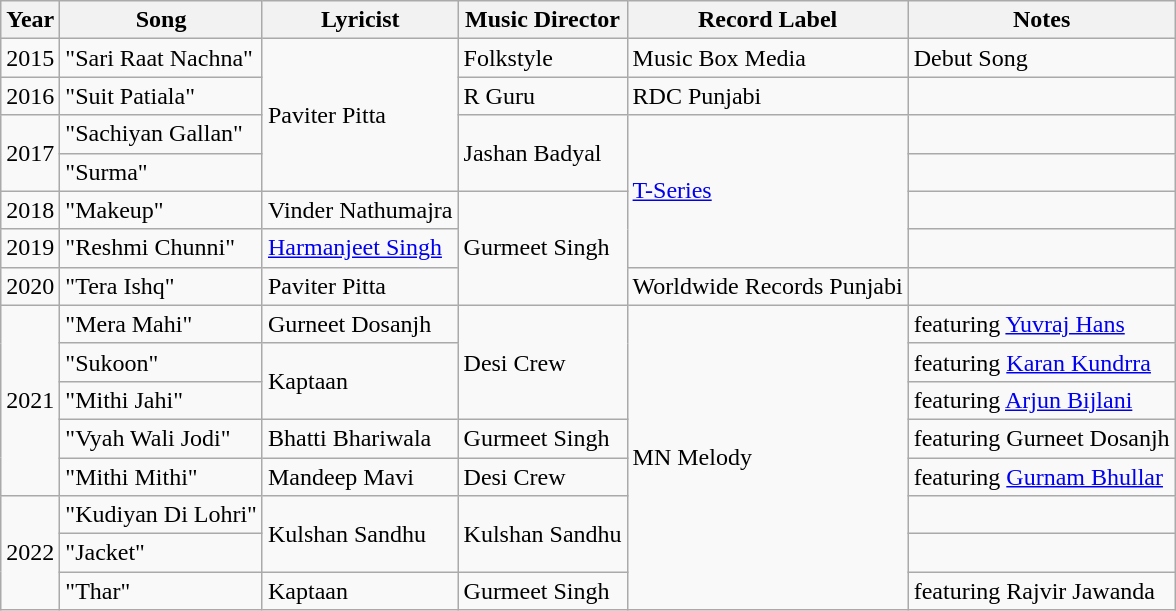<table class="wikitable">
<tr>
<th>Year</th>
<th>Song</th>
<th>Lyricist</th>
<th>Music Director</th>
<th>Record Label</th>
<th>Notes</th>
</tr>
<tr>
<td>2015</td>
<td>"Sari Raat Nachna"</td>
<td rowspan="4">Paviter Pitta</td>
<td>Folkstyle</td>
<td>Music Box Media</td>
<td>Debut Song</td>
</tr>
<tr>
<td>2016</td>
<td>"Suit Patiala"</td>
<td>R Guru</td>
<td>RDC Punjabi</td>
<td></td>
</tr>
<tr>
<td rowspan="2">2017</td>
<td>"Sachiyan Gallan"</td>
<td rowspan="2">Jashan Badyal</td>
<td rowspan="4"><a href='#'>T-Series</a></td>
<td></td>
</tr>
<tr>
<td>"Surma"</td>
<td></td>
</tr>
<tr>
<td>2018</td>
<td>"Makeup"</td>
<td>Vinder Nathumajra</td>
<td rowspan="3">Gurmeet Singh</td>
<td></td>
</tr>
<tr>
<td>2019</td>
<td>"Reshmi Chunni"</td>
<td><a href='#'>Harmanjeet Singh</a></td>
<td></td>
</tr>
<tr>
<td>2020</td>
<td>"Tera Ishq"</td>
<td>Paviter Pitta</td>
<td>Worldwide Records Punjabi</td>
<td></td>
</tr>
<tr>
<td rowspan="5">2021</td>
<td>"Mera Mahi"</td>
<td>Gurneet Dosanjh</td>
<td rowspan="3">Desi Crew</td>
<td rowspan="8">MN Melody</td>
<td>featuring <a href='#'>Yuvraj Hans</a></td>
</tr>
<tr>
<td>"Sukoon"</td>
<td rowspan="2">Kaptaan</td>
<td>featuring <a href='#'>Karan Kundrra</a></td>
</tr>
<tr>
<td>"Mithi Jahi"</td>
<td>featuring <a href='#'>Arjun Bijlani</a></td>
</tr>
<tr>
<td>"Vyah Wali Jodi"</td>
<td>Bhatti Bhariwala</td>
<td>Gurmeet Singh</td>
<td>featuring Gurneet Dosanjh</td>
</tr>
<tr>
<td>"Mithi Mithi"</td>
<td>Mandeep Mavi</td>
<td>Desi Crew</td>
<td>featuring <a href='#'>Gurnam Bhullar</a></td>
</tr>
<tr>
<td rowspan="3">2022</td>
<td>"Kudiyan Di Lohri"</td>
<td rowspan="2">Kulshan Sandhu</td>
<td rowspan="2">Kulshan Sandhu</td>
<td></td>
</tr>
<tr>
<td>"Jacket"</td>
<td></td>
</tr>
<tr>
<td>"Thar"</td>
<td>Kaptaan</td>
<td>Gurmeet Singh</td>
<td>featuring Rajvir Jawanda</td>
</tr>
</table>
